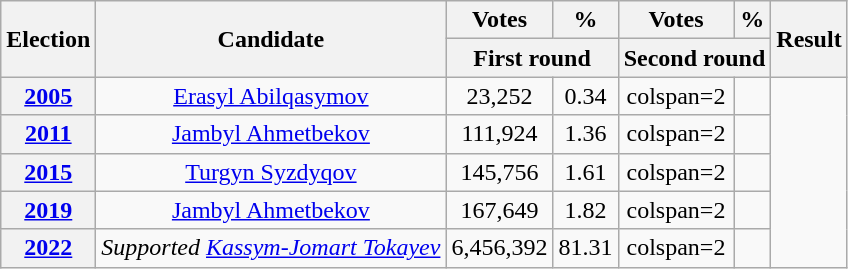<table class="wikitable" style="text-align:center">
<tr>
<th rowspan="2"><strong>Election</strong></th>
<th rowspan="2">Candidate</th>
<th><strong>Votes</strong></th>
<th><strong>%</strong></th>
<th><strong>Votes</strong></th>
<th><strong>%</strong></th>
<th rowspan="2"><strong>Result</strong></th>
</tr>
<tr>
<th colspan="2">First round</th>
<th colspan="2">Second round</th>
</tr>
<tr>
<th><a href='#'>2005</a></th>
<td><a href='#'>Erasyl Abilqasymov</a></td>
<td>23,252</td>
<td>0.34</td>
<td>colspan=2 </td>
<td></td>
</tr>
<tr>
<th><a href='#'>2011</a></th>
<td><a href='#'>Jambyl Ahmetbekov</a></td>
<td>111,924</td>
<td>1.36</td>
<td>colspan=2 </td>
<td></td>
</tr>
<tr>
<th><a href='#'>2015</a></th>
<td><a href='#'>Turgyn Syzdyqov</a></td>
<td>145,756</td>
<td>1.61</td>
<td>colspan=2 </td>
<td></td>
</tr>
<tr>
<th><a href='#'>2019</a></th>
<td><a href='#'>Jambyl Ahmetbekov</a></td>
<td>167,649</td>
<td>1.82</td>
<td>colspan=2 </td>
<td></td>
</tr>
<tr>
<th><a href='#'>2022</a></th>
<td><em>Supported <a href='#'>Kassym-Jomart Tokayev</a></em></td>
<td>6,456,392</td>
<td>81.31</td>
<td>colspan=2 </td>
<td></td>
</tr>
</table>
